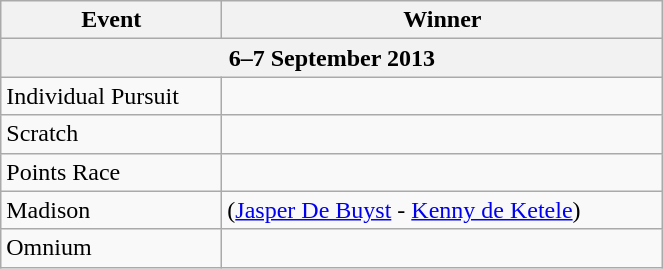<table class="wikitable" style="width:35%;">
<tr>
<th width="140">Event</th>
<th>Winner</th>
</tr>
<tr>
<th colspan=2>6–7 September 2013</th>
</tr>
<tr>
<td>Individual Pursuit</td>
<td></td>
</tr>
<tr>
<td>Scratch</td>
<td></td>
</tr>
<tr>
<td>Points Race</td>
<td></td>
</tr>
<tr>
<td>Madison</td>
<td> (<a href='#'>Jasper De Buyst</a> - <a href='#'>Kenny de Ketele</a>)</td>
</tr>
<tr>
<td>Omnium</td>
<td></td>
</tr>
</table>
